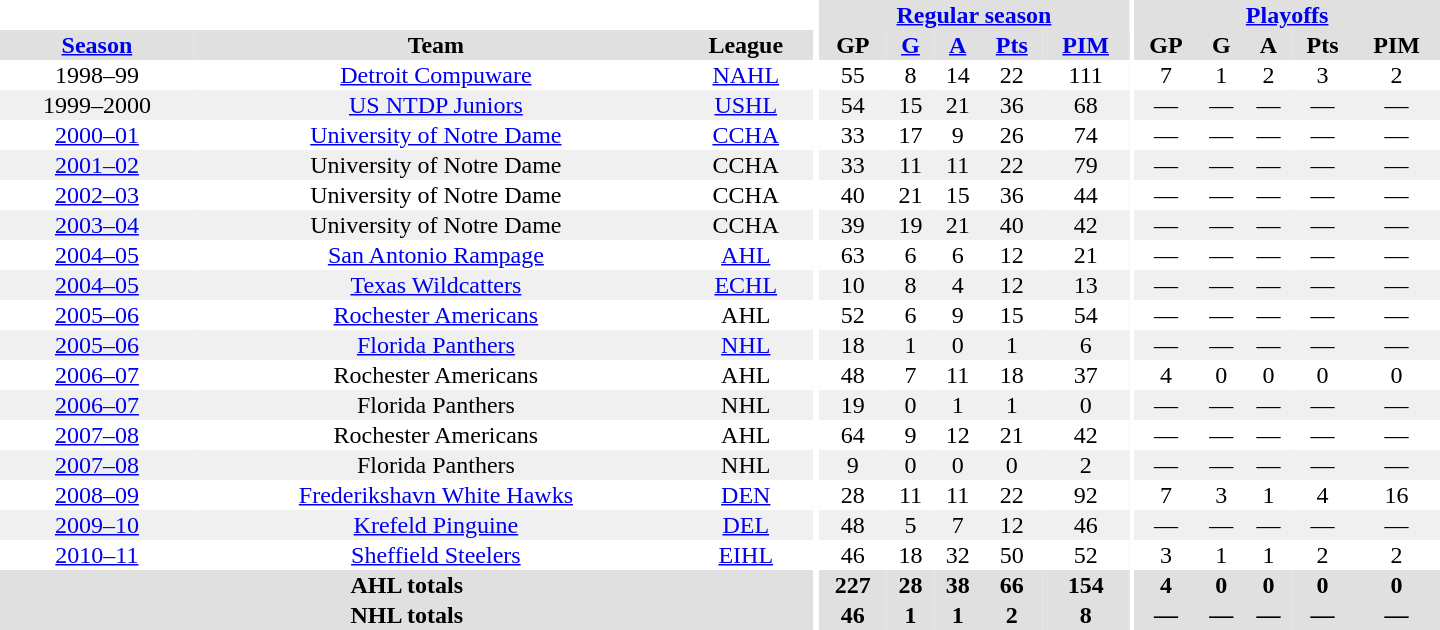<table border="0" cellpadding="1" cellspacing="0" style="text-align:center; width:60em">
<tr bgcolor="#e0e0e0">
<th colspan="3" bgcolor="#ffffff"></th>
<th rowspan="99" bgcolor="#ffffff"></th>
<th colspan="5"><a href='#'>Regular season</a></th>
<th rowspan="99" bgcolor="#ffffff"></th>
<th colspan="5"><a href='#'>Playoffs</a></th>
</tr>
<tr bgcolor="#e0e0e0">
<th><a href='#'>Season</a></th>
<th>Team</th>
<th>League</th>
<th>GP</th>
<th><a href='#'>G</a></th>
<th><a href='#'>A</a></th>
<th><a href='#'>Pts</a></th>
<th><a href='#'>PIM</a></th>
<th>GP</th>
<th>G</th>
<th>A</th>
<th>Pts</th>
<th>PIM</th>
</tr>
<tr>
<td>1998–99</td>
<td><a href='#'>Detroit Compuware</a></td>
<td><a href='#'>NAHL</a></td>
<td>55</td>
<td>8</td>
<td>14</td>
<td>22</td>
<td>111</td>
<td>7</td>
<td>1</td>
<td>2</td>
<td>3</td>
<td>2</td>
</tr>
<tr bgcolor="#f0f0f0">
<td>1999–2000</td>
<td><a href='#'>US NTDP Juniors</a></td>
<td><a href='#'>USHL</a></td>
<td>54</td>
<td>15</td>
<td>21</td>
<td>36</td>
<td>68</td>
<td>—</td>
<td>—</td>
<td>—</td>
<td>—</td>
<td>—</td>
</tr>
<tr>
<td><a href='#'>2000–01</a></td>
<td><a href='#'>University of Notre Dame</a></td>
<td><a href='#'>CCHA</a></td>
<td>33</td>
<td>17</td>
<td>9</td>
<td>26</td>
<td>74</td>
<td>—</td>
<td>—</td>
<td>—</td>
<td>—</td>
<td>—</td>
</tr>
<tr bgcolor="#f0f0f0">
<td><a href='#'>2001–02</a></td>
<td>University of Notre Dame</td>
<td>CCHA</td>
<td>33</td>
<td>11</td>
<td>11</td>
<td>22</td>
<td>79</td>
<td>—</td>
<td>—</td>
<td>—</td>
<td>—</td>
<td>—</td>
</tr>
<tr>
<td><a href='#'>2002–03</a></td>
<td>University of Notre Dame</td>
<td>CCHA</td>
<td>40</td>
<td>21</td>
<td>15</td>
<td>36</td>
<td>44</td>
<td>—</td>
<td>—</td>
<td>—</td>
<td>—</td>
<td>—</td>
</tr>
<tr bgcolor="#f0f0f0">
<td><a href='#'>2003–04</a></td>
<td>University of Notre Dame</td>
<td>CCHA</td>
<td>39</td>
<td>19</td>
<td>21</td>
<td>40</td>
<td>42</td>
<td>—</td>
<td>—</td>
<td>—</td>
<td>—</td>
<td>—</td>
</tr>
<tr>
<td><a href='#'>2004–05</a></td>
<td><a href='#'>San Antonio Rampage</a></td>
<td><a href='#'>AHL</a></td>
<td>63</td>
<td>6</td>
<td>6</td>
<td>12</td>
<td>21</td>
<td>—</td>
<td>—</td>
<td>—</td>
<td>—</td>
<td>—</td>
</tr>
<tr bgcolor="#f0f0f0">
<td><a href='#'>2004–05</a></td>
<td><a href='#'>Texas Wildcatters</a></td>
<td><a href='#'>ECHL</a></td>
<td>10</td>
<td>8</td>
<td>4</td>
<td>12</td>
<td>13</td>
<td>—</td>
<td>—</td>
<td>—</td>
<td>—</td>
<td>—</td>
</tr>
<tr>
<td><a href='#'>2005–06</a></td>
<td><a href='#'>Rochester Americans</a></td>
<td>AHL</td>
<td>52</td>
<td>6</td>
<td>9</td>
<td>15</td>
<td>54</td>
<td>—</td>
<td>—</td>
<td>—</td>
<td>—</td>
<td>—</td>
</tr>
<tr bgcolor="#f0f0f0">
<td><a href='#'>2005–06</a></td>
<td><a href='#'>Florida Panthers</a></td>
<td><a href='#'>NHL</a></td>
<td>18</td>
<td>1</td>
<td>0</td>
<td>1</td>
<td>6</td>
<td>—</td>
<td>—</td>
<td>—</td>
<td>—</td>
<td>—</td>
</tr>
<tr>
<td><a href='#'>2006–07</a></td>
<td>Rochester Americans</td>
<td>AHL</td>
<td>48</td>
<td>7</td>
<td>11</td>
<td>18</td>
<td>37</td>
<td>4</td>
<td>0</td>
<td>0</td>
<td>0</td>
<td>0</td>
</tr>
<tr bgcolor="#f0f0f0">
<td><a href='#'>2006–07</a></td>
<td>Florida Panthers</td>
<td>NHL</td>
<td>19</td>
<td>0</td>
<td>1</td>
<td>1</td>
<td>0</td>
<td>—</td>
<td>—</td>
<td>—</td>
<td>—</td>
<td>—</td>
</tr>
<tr>
<td><a href='#'>2007–08</a></td>
<td>Rochester Americans</td>
<td>AHL</td>
<td>64</td>
<td>9</td>
<td>12</td>
<td>21</td>
<td>42</td>
<td>—</td>
<td>—</td>
<td>—</td>
<td>—</td>
<td>—</td>
</tr>
<tr bgcolor="#f0f0f0">
<td><a href='#'>2007–08</a></td>
<td>Florida Panthers</td>
<td>NHL</td>
<td>9</td>
<td>0</td>
<td>0</td>
<td>0</td>
<td>2</td>
<td>—</td>
<td>—</td>
<td>—</td>
<td>—</td>
<td>—</td>
</tr>
<tr>
<td><a href='#'>2008–09</a></td>
<td><a href='#'>Frederikshavn White Hawks</a></td>
<td><a href='#'>DEN</a></td>
<td>28</td>
<td>11</td>
<td>11</td>
<td>22</td>
<td>92</td>
<td>7</td>
<td>3</td>
<td>1</td>
<td>4</td>
<td>16</td>
</tr>
<tr bgcolor="#f0f0f0">
<td><a href='#'>2009–10</a></td>
<td><a href='#'>Krefeld Pinguine</a></td>
<td><a href='#'>DEL</a></td>
<td>48</td>
<td>5</td>
<td>7</td>
<td>12</td>
<td>46</td>
<td>—</td>
<td>—</td>
<td>—</td>
<td>—</td>
<td>—</td>
</tr>
<tr>
<td><a href='#'>2010–11</a></td>
<td><a href='#'>Sheffield Steelers</a></td>
<td><a href='#'>EIHL</a></td>
<td>46</td>
<td>18</td>
<td>32</td>
<td>50</td>
<td>52</td>
<td>3</td>
<td>1</td>
<td>1</td>
<td>2</td>
<td>2</td>
</tr>
<tr bgcolor="#e0e0e0">
<th colspan="3">AHL totals</th>
<th>227</th>
<th>28</th>
<th>38</th>
<th>66</th>
<th>154</th>
<th>4</th>
<th>0</th>
<th>0</th>
<th>0</th>
<th>0</th>
</tr>
<tr bgcolor="#e0e0e0">
<th colspan="3">NHL totals</th>
<th>46</th>
<th>1</th>
<th>1</th>
<th>2</th>
<th>8</th>
<th>—</th>
<th>—</th>
<th>—</th>
<th>—</th>
<th>—</th>
</tr>
</table>
